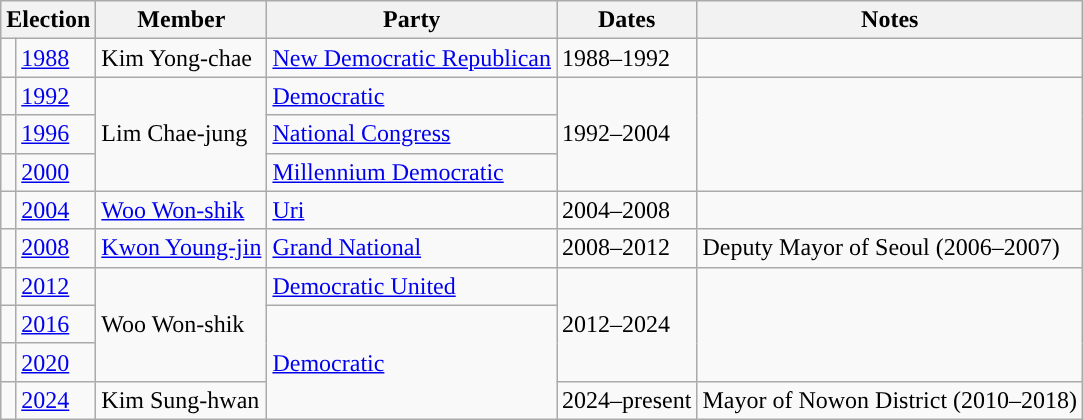<table class="wikitable">
<tr>
<th colspan="2">Election</th>
<th>Member</th>
<th>Party</th>
<th>Dates</th>
<th>Notes</th>
</tr>
<tr>
<td></td>
<td><a href='#'>1988</a></td>
<td>Kim Yong-chae</td>
<td><a href='#'>New Democratic Republican</a></td>
<td>1988–1992</td>
<td></td>
</tr>
<tr>
<td></td>
<td><a href='#'>1992</a></td>
<td rowspan="3">Lim Chae-jung</td>
<td><a href='#'>Democratic</a></td>
<td rowspan="3">1992–2004</td>
<td rowspan="3"></td>
</tr>
<tr>
<td></td>
<td><a href='#'>1996</a></td>
<td><a href='#'>National Congress</a></td>
</tr>
<tr>
<td></td>
<td><a href='#'>2000</a></td>
<td><a href='#'>Millennium Democratic</a></td>
</tr>
<tr>
<td></td>
<td><a href='#'>2004</a></td>
<td><a href='#'>Woo Won-shik</a></td>
<td><a href='#'>Uri</a></td>
<td>2004–2008</td>
<td></td>
</tr>
<tr>
<td></td>
<td><a href='#'>2008</a></td>
<td><a href='#'>Kwon Young-jin</a></td>
<td><a href='#'>Grand National</a></td>
<td>2008–2012</td>
<td>Deputy Mayor of Seoul (2006–2007)</td>
</tr>
<tr>
<td></td>
<td><a href='#'>2012</a></td>
<td rowspan="3">Woo Won-shik</td>
<td><a href='#'>Democratic United</a></td>
<td rowspan="3">2012–2024</td>
<td rowspan="3"></td>
</tr>
<tr>
<td></td>
<td><a href='#'>2016</a></td>
<td rowspan="3"><a href='#'>Democratic</a></td>
</tr>
<tr>
<td></td>
<td><a href='#'>2020</a></td>
</tr>
<tr>
<td></td>
<td><a href='#'>2024</a></td>
<td>Kim Sung-hwan</td>
<td>2024–present</td>
<td>Mayor of Nowon District (2010–2018)</td>
</tr>
</table>
